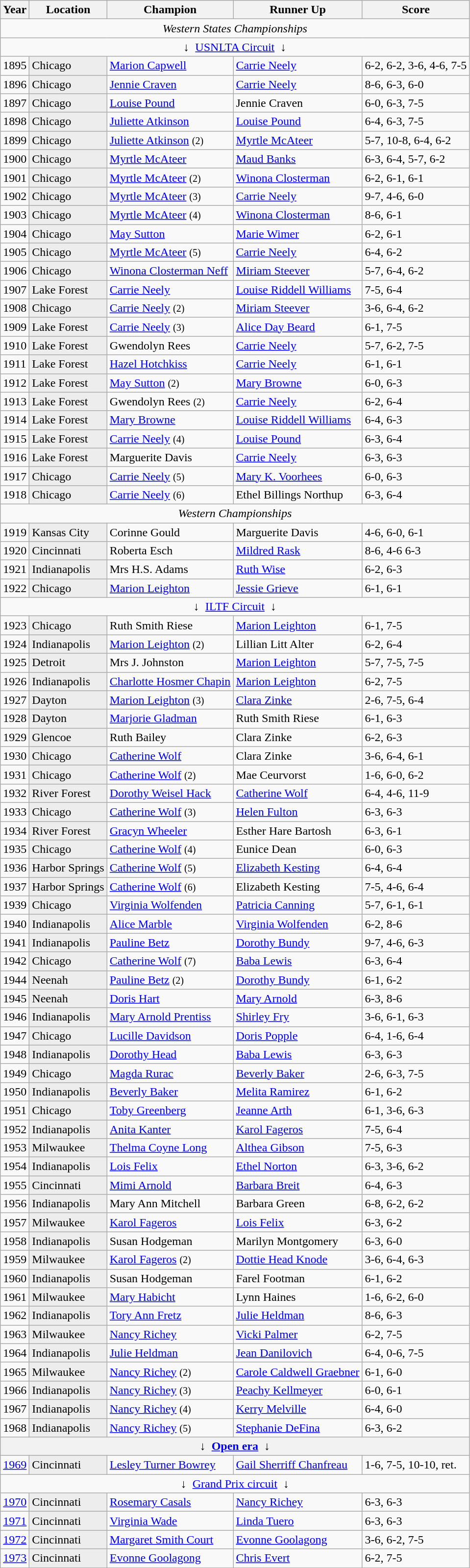<table class="wikitable sortable">
<tr>
<th>Year</th>
<th>Location</th>
<th>Champion</th>
<th>Runner Up</th>
<th>Score</th>
</tr>
<tr>
<td colspan=5 align=center><em>Western States Championships</em></td>
</tr>
<tr>
<td colspan=5 align=center>↓  <a href='#'>USNLTA Circuit</a>  ↓</td>
</tr>
<tr>
<td>1895</td>
<td style="background:#ededed">Chicago</td>
<td> <a href='#'>Marion Capwell</a></td>
<td> <a href='#'>Carrie Neely</a></td>
<td>6-2, 6-2, 3-6, 4-6, 7-5</td>
</tr>
<tr>
<td>1896</td>
<td style="background:#ededed">Chicago</td>
<td> <a href='#'>Jennie Craven</a></td>
<td> <a href='#'>Carrie Neely</a></td>
<td>8-6, 6-3, 6-0</td>
</tr>
<tr>
<td>1897</td>
<td style="background:#ededed">Chicago</td>
<td> <a href='#'>Louise Pound</a></td>
<td> Jennie Craven</td>
<td>6-0, 6-3, 7-5</td>
</tr>
<tr>
<td>1898</td>
<td style="background:#ededed">Chicago</td>
<td> <a href='#'>Juliette Atkinson</a></td>
<td> <a href='#'>Louise Pound</a></td>
<td>6-4, 6-3, 7-5</td>
</tr>
<tr>
<td>1899</td>
<td style="background:#ededed">Chicago</td>
<td> <a href='#'>Juliette Atkinson</a> <small>(2)</small></td>
<td> <a href='#'>Myrtle McAteer</a></td>
<td>5-7, 10-8, 6-4, 6-2</td>
</tr>
<tr>
<td>1900</td>
<td style="background:#ededed">Chicago</td>
<td> <a href='#'>Myrtle McAteer</a></td>
<td> <a href='#'>Maud Banks</a></td>
<td>6-3, 6-4, 5-7, 6-2</td>
</tr>
<tr>
<td>1901</td>
<td style="background:#ededed">Chicago</td>
<td> <a href='#'>Myrtle McAteer</a> <small>(2)</small></td>
<td> <a href='#'>Winona Closterman</a></td>
<td>6-2, 6-1, 6-1</td>
</tr>
<tr>
<td>1902</td>
<td style="background:#ededed">Chicago</td>
<td> <a href='#'>Myrtle McAteer</a> <small>(3)</small></td>
<td> <a href='#'>Carrie Neely</a></td>
<td>9-7, 4-6, 6-0</td>
</tr>
<tr>
<td>1903</td>
<td style="background:#ededed">Chicago</td>
<td> <a href='#'>Myrtle McAteer</a> <small>(4)</small></td>
<td> <a href='#'>Winona Closterman</a></td>
<td>8-6, 6-1</td>
</tr>
<tr>
<td>1904</td>
<td style="background:#ededed">Chicago</td>
<td> <a href='#'>May Sutton</a></td>
<td> <a href='#'>Marie Wimer</a></td>
<td>6-2, 6-1</td>
</tr>
<tr>
<td>1905</td>
<td style="background:#ededed">Chicago</td>
<td> <a href='#'>Myrtle McAteer</a> <small>(5)</small></td>
<td> <a href='#'>Carrie Neely</a></td>
<td>6-4, 6-2</td>
</tr>
<tr>
<td>1906</td>
<td style="background:#ededed">Chicago</td>
<td> <a href='#'>Winona Closterman Neff</a></td>
<td> <a href='#'>Miriam Steever</a></td>
<td>5-7, 6-4, 6-2</td>
</tr>
<tr>
<td>1907</td>
<td style="background:#ededed">Lake Forest</td>
<td> <a href='#'>Carrie Neely</a></td>
<td> <a href='#'>Louise Riddell Williams</a></td>
<td>7-5, 6-4</td>
</tr>
<tr>
<td>1908</td>
<td style="background:#ededed">Chicago</td>
<td> <a href='#'>Carrie Neely</a> <small>(2)</small></td>
<td> <a href='#'>Miriam Steever</a></td>
<td>3-6, 6-4, 6-2</td>
</tr>
<tr>
<td>1909</td>
<td style="background:#ededed">Lake Forest</td>
<td> <a href='#'>Carrie Neely</a> <small>(3)</small></td>
<td> <a href='#'>Alice Day Beard</a></td>
<td>6-1, 7-5</td>
</tr>
<tr>
<td>1910</td>
<td style="background:#ededed">Lake Forest</td>
<td> Gwendolyn Rees</td>
<td> <a href='#'>Carrie Neely</a></td>
<td>5-7, 6-2, 7-5</td>
</tr>
<tr>
<td>1911</td>
<td style="background:#ededed">Lake Forest</td>
<td> <a href='#'>Hazel Hotchkiss</a></td>
<td> <a href='#'>Carrie Neely</a></td>
<td>6-1, 6-1</td>
</tr>
<tr>
<td>1912</td>
<td style="background:#ededed">Lake Forest</td>
<td> <a href='#'>May Sutton</a> <small>(2)</small></td>
<td> <a href='#'>Mary Browne</a></td>
<td>6-0, 6-3</td>
</tr>
<tr>
<td>1913</td>
<td style="background:#ededed">Lake Forest</td>
<td> Gwendolyn Rees <small>(2)</small></td>
<td> <a href='#'>Carrie Neely</a></td>
<td>6-2, 6-4</td>
</tr>
<tr>
<td>1914</td>
<td style="background:#ededed">Lake Forest</td>
<td> <a href='#'>Mary Browne</a></td>
<td> <a href='#'>Louise Riddell Williams</a></td>
<td>6-4, 6-3</td>
</tr>
<tr>
<td>1915</td>
<td style="background:#ededed">Lake Forest</td>
<td> <a href='#'>Carrie Neely</a> <small>(4)</small></td>
<td> <a href='#'>Louise Pound</a></td>
<td>6-3, 6-4</td>
</tr>
<tr>
<td>1916</td>
<td style="background:#ededed">Lake Forest</td>
<td> Marguerite Davis</td>
<td> <a href='#'>Carrie Neely</a></td>
<td>6-3, 6-3</td>
</tr>
<tr>
<td>1917</td>
<td style="background:#ededed">Chicago</td>
<td> <a href='#'>Carrie Neely</a> <small>(5)</small></td>
<td> <a href='#'>Mary K. Voorhees</a></td>
<td>6-0, 6-3</td>
</tr>
<tr>
<td>1918</td>
<td style="background:#ededed">Chicago</td>
<td> <a href='#'>Carrie Neely</a> <small>(6)</small></td>
<td> Ethel Billings Northup</td>
<td>6-3, 6-4</td>
</tr>
<tr>
<td colspan=5 align=center><em>Western Championships</em></td>
</tr>
<tr>
<td>1919</td>
<td style="background:#ededed">Kansas City</td>
<td> Corinne Gould</td>
<td> Marguerite Davis</td>
<td>4-6, 6-0, 6-1</td>
</tr>
<tr>
<td>1920</td>
<td style="background:#ededed">Cincinnati</td>
<td> Roberta Esch</td>
<td> <a href='#'>Mildred Rask</a></td>
<td>8-6, 4-6 6-3</td>
</tr>
<tr>
<td>1921</td>
<td style="background:#ededed">Indianapolis</td>
<td> Mrs H.S. Adams</td>
<td> <a href='#'>Ruth Wise</a></td>
<td>6-2, 6-3</td>
</tr>
<tr>
<td>1922</td>
<td style="background:#ededed">Chicago</td>
<td> <a href='#'>Marion Leighton</a></td>
<td> <a href='#'>Jessie Grieve</a></td>
<td>6-1, 6-1</td>
</tr>
<tr>
<td colspan=5 align=center>↓  <a href='#'>ILTF Circuit</a>  ↓</td>
</tr>
<tr>
<td>1923</td>
<td style="background:#ededed">Chicago</td>
<td> Ruth Smith Riese</td>
<td> <a href='#'>Marion Leighton</a></td>
<td>6-1, 7-5</td>
</tr>
<tr>
<td>1924</td>
<td style="background:#ededed">Indianapolis</td>
<td> <a href='#'>Marion Leighton</a> <small>(2)</small></td>
<td> Lillian Litt Alter</td>
<td>6-2, 6-4</td>
</tr>
<tr>
<td>1925</td>
<td style="background:#ededed">Detroit</td>
<td> Mrs J. Johnston</td>
<td> <a href='#'>Marion Leighton</a></td>
<td>5-7, 7-5, 7-5</td>
</tr>
<tr>
<td>1926</td>
<td style="background:#ededed">Indianapolis</td>
<td> <a href='#'>Charlotte Hosmer Chapin</a></td>
<td> <a href='#'>Marion Leighton</a></td>
<td>6-2, 7-5</td>
</tr>
<tr>
<td>1927</td>
<td style="background:#ededed">Dayton</td>
<td> <a href='#'>Marion Leighton</a> <small>(3)</small></td>
<td> <a href='#'>Clara Zinke</a></td>
<td>2-6, 7-5, 6-4</td>
</tr>
<tr>
<td>1928</td>
<td style="background:#ededed">Dayton</td>
<td> <a href='#'>Marjorie Gladman</a></td>
<td> Ruth Smith Riese</td>
<td>6-1, 6-3</td>
</tr>
<tr>
<td>1929</td>
<td style="background:#ededed">Glencoe</td>
<td> Ruth Bailey</td>
<td> Clara Zinke</td>
<td>6-2, 6-3</td>
</tr>
<tr>
<td>1930</td>
<td style="background:#ededed">Chicago</td>
<td> <a href='#'>Catherine Wolf</a></td>
<td> Clara Zinke</td>
<td>3-6, 6-4, 6-1</td>
</tr>
<tr>
<td>1931</td>
<td style="background:#ededed">Chicago</td>
<td> <a href='#'>Catherine Wolf</a> <small>(2)</small></td>
<td> Mae Ceurvorst</td>
<td>1-6, 6-0, 6-2</td>
</tr>
<tr>
<td>1932</td>
<td style="background:#ededed">River Forest</td>
<td> <a href='#'>Dorothy Weisel Hack</a></td>
<td> <a href='#'>Catherine Wolf</a></td>
<td>6-4, 4-6, 11-9</td>
</tr>
<tr>
<td>1933</td>
<td style="background:#ededed">Chicago</td>
<td> <a href='#'>Catherine Wolf</a> <small>(3)</small></td>
<td> <a href='#'>Helen Fulton</a></td>
<td>6-3, 6-3</td>
</tr>
<tr>
<td>1934</td>
<td style="background:#ededed">River Forest</td>
<td> <a href='#'>Gracyn Wheeler</a></td>
<td> Esther Hare Bartosh</td>
<td>6-3, 6-1</td>
</tr>
<tr>
<td>1935</td>
<td style="background:#ededed">Chicago</td>
<td> <a href='#'>Catherine Wolf</a> <small>(4)</small></td>
<td> Eunice Dean</td>
<td>6-0, 6-3</td>
</tr>
<tr>
<td>1936</td>
<td style="background:#ededed">Harbor Springs</td>
<td>  <a href='#'>Catherine Wolf</a> <small>(5)</small></td>
<td> <a href='#'>Elizabeth Kesting</a></td>
<td>6-4, 6-4</td>
</tr>
<tr>
<td>1937</td>
<td style="background:#ededed">Harbor Springs</td>
<td>  <a href='#'>Catherine Wolf</a> <small>(6)</small></td>
<td> Elizabeth Kesting</td>
<td>7-5, 4-6, 6-4</td>
</tr>
<tr>
<td>1939</td>
<td style="background:#ededed">Chicago</td>
<td> <a href='#'>Virginia Wolfenden</a></td>
<td> <a href='#'>Patricia Canning</a></td>
<td>5-7, 6-1, 6-1</td>
</tr>
<tr>
<td>1940</td>
<td style="background:#ededed">Indianapolis</td>
<td> <a href='#'>Alice Marble</a></td>
<td> <a href='#'>Virginia Wolfenden</a></td>
<td>6-2, 8-6</td>
</tr>
<tr>
<td>1941</td>
<td style="background:#ededed">Indianapolis</td>
<td> <a href='#'>Pauline Betz</a></td>
<td> <a href='#'>Dorothy Bundy</a></td>
<td>9-7, 4-6, 6-3</td>
</tr>
<tr>
<td>1942</td>
<td style="background:#ededed">Chicago</td>
<td>  <a href='#'>Catherine Wolf</a> <small>(7)</small></td>
<td> <a href='#'>Baba Lewis</a></td>
<td>6-3, 6-4</td>
</tr>
<tr>
<td>1944</td>
<td style="background:#ededed">Neenah</td>
<td> <a href='#'>Pauline Betz</a> <small>(2)</small></td>
<td> <a href='#'>Dorothy Bundy</a></td>
<td>6-1, 6-2</td>
</tr>
<tr>
<td>1945</td>
<td style="background:#ededed">Neenah</td>
<td> <a href='#'>Doris Hart</a></td>
<td> <a href='#'>Mary Arnold</a></td>
<td>6-3, 8-6</td>
</tr>
<tr>
<td>1946</td>
<td style="background:#ededed">Indianapolis</td>
<td> <a href='#'>Mary Arnold Prentiss</a></td>
<td> <a href='#'>Shirley Fry</a></td>
<td>3-6, 6-1, 6-3</td>
</tr>
<tr>
<td>1947</td>
<td style="background:#ededed">Chicago</td>
<td> <a href='#'>Lucille Davidson</a></td>
<td> <a href='#'>Doris Popple</a></td>
<td>6-4, 1-6, 6-4</td>
</tr>
<tr>
<td>1948</td>
<td style="background:#ededed">Indianapolis</td>
<td> <a href='#'>Dorothy Head</a></td>
<td> <a href='#'>Baba Lewis</a></td>
<td>6-3, 6-3</td>
</tr>
<tr>
<td>1949</td>
<td style="background:#ededed">Chicago</td>
<td> <a href='#'>Magda Rurac</a></td>
<td> <a href='#'>Beverly Baker</a></td>
<td>2-6, 6-3, 7-5</td>
</tr>
<tr>
<td>1950</td>
<td style="background:#ededed">Indianapolis</td>
<td> <a href='#'>Beverly Baker</a></td>
<td> <a href='#'>Melita Ramirez</a></td>
<td>6-1, 6-2</td>
</tr>
<tr>
<td>1951</td>
<td style="background:#ededed">Chicago</td>
<td> <a href='#'>Toby Greenberg</a></td>
<td> <a href='#'>Jeanne Arth</a></td>
<td>6-1, 3-6, 6-3</td>
</tr>
<tr>
<td>1952</td>
<td style="background:#ededed">Indianapolis</td>
<td> <a href='#'>Anita Kanter</a></td>
<td> <a href='#'>Karol Fageros</a></td>
<td>7-5, 6-4</td>
</tr>
<tr>
<td>1953</td>
<td style="background:#ededed">Milwaukee</td>
<td> <a href='#'>Thelma Coyne Long</a></td>
<td> <a href='#'>Althea Gibson</a></td>
<td>7-5, 6-3</td>
</tr>
<tr>
<td>1954</td>
<td style="background:#ededed">Indianapolis</td>
<td> <a href='#'>Lois Felix</a></td>
<td> <a href='#'>Ethel Norton</a></td>
<td>6-3, 3-6, 6-2</td>
</tr>
<tr>
<td>1955</td>
<td style="background:#ededed">Cincinnati</td>
<td> <a href='#'>Mimi Arnold</a></td>
<td> <a href='#'>Barbara Breit</a></td>
<td>6-4, 6-3</td>
</tr>
<tr>
<td>1956</td>
<td style="background:#ededed">Indianapolis</td>
<td> Mary Ann Mitchell</td>
<td> Barbara Green</td>
<td>6-8, 6-2, 6-2</td>
</tr>
<tr>
<td>1957</td>
<td style="background:#ededed">Milwaukee</td>
<td> <a href='#'>Karol Fageros</a></td>
<td> <a href='#'>Lois Felix</a></td>
<td>6-3, 6-2</td>
</tr>
<tr>
<td>1958</td>
<td style="background:#ededed">Indianapolis</td>
<td> Susan Hodgeman</td>
<td> Marilyn Montgomery</td>
<td>6-3, 6-0</td>
</tr>
<tr>
<td>1959</td>
<td style="background:#ededed">Milwaukee</td>
<td> <a href='#'>Karol Fageros</a> <small>(2)</small></td>
<td> <a href='#'>Dottie Head Knode</a></td>
<td>3-6, 6-4, 6-3</td>
</tr>
<tr>
<td>1960</td>
<td style="background:#ededed">Indianapolis</td>
<td> Susan Hodgeman</td>
<td> Farel Footman</td>
<td>6-1, 6-2</td>
</tr>
<tr>
<td>1961</td>
<td style="background:#ededed">Milwaukee</td>
<td> <a href='#'>Mary Habicht</a></td>
<td> Lynn Haines</td>
<td>1-6, 6-2, 6-0</td>
</tr>
<tr>
<td>1962</td>
<td style="background:#ededed">Indianapolis</td>
<td> <a href='#'>Tory Ann Fretz</a></td>
<td> <a href='#'>Julie Heldman</a></td>
<td>8-6, 6-3</td>
</tr>
<tr>
<td>1963</td>
<td style="background:#ededed">Milwaukee</td>
<td> <a href='#'>Nancy Richey</a></td>
<td> <a href='#'>Vicki Palmer</a></td>
<td>6-2, 7-5</td>
</tr>
<tr>
<td>1964</td>
<td style="background:#ededed">Indianapolis</td>
<td> <a href='#'>Julie Heldman</a></td>
<td> <a href='#'>Jean Danilovich</a></td>
<td>6-4, 0-6, 7-5</td>
</tr>
<tr>
<td>1965</td>
<td style="background:#ededed">Milwaukee</td>
<td> <a href='#'>Nancy Richey</a> <small>(2)</small></td>
<td> <a href='#'>Carole Caldwell Graebner</a></td>
<td>6-1, 6-0</td>
</tr>
<tr>
<td>1966</td>
<td style="background:#ededed">Indianapolis</td>
<td> <a href='#'>Nancy Richey</a> <small>(3)</small></td>
<td> <a href='#'>Peachy Kellmeyer</a></td>
<td>6-0, 6-1</td>
</tr>
<tr>
<td>1967</td>
<td style="background:#ededed">Indianapolis</td>
<td> <a href='#'>Nancy Richey</a> <small>(4)</small></td>
<td> <a href='#'>Kerry Melville</a></td>
<td>6-4, 6-0</td>
</tr>
<tr>
<td>1968</td>
<td style="background:#ededed">Indianapolis</td>
<td> <a href='#'>Nancy Richey</a> <small>(5)</small></td>
<td> <a href='#'>Stephanie DeFina</a></td>
<td>6-3, 6-2</td>
</tr>
<tr>
<th colspan=5 align=center>↓  <a href='#'>Open era</a>  ↓</th>
</tr>
<tr>
<td><a href='#'>1969</a></td>
<td style="background:#ededed">Cincinnati</td>
<td> <a href='#'>Lesley Turner Bowrey</a></td>
<td> <a href='#'>Gail Sherriff Chanfreau</a></td>
<td>1-6, 7-5, 10-10, ret.</td>
</tr>
<tr>
<td colspan=5 align=center>↓  <a href='#'>Grand Prix circuit</a>  ↓</td>
</tr>
<tr>
<td><a href='#'>1970</a></td>
<td style="background:#ededed">Cincinnati</td>
<td> <a href='#'>Rosemary Casals</a></td>
<td> <a href='#'>Nancy Richey</a></td>
<td>6-3, 6-3</td>
</tr>
<tr>
<td><a href='#'>1971</a></td>
<td style="background:#ededed">Cincinnati</td>
<td> <a href='#'>Virginia Wade</a></td>
<td> <a href='#'>Linda Tuero</a></td>
<td>6-3, 6-3</td>
</tr>
<tr>
<td><a href='#'>1972</a></td>
<td style="background:#ededed">Cincinnati</td>
<td> <a href='#'>Margaret Smith Court</a></td>
<td> <a href='#'>Evonne Goolagong</a></td>
<td>3-6, 6-2, 7-5</td>
</tr>
<tr>
<td><a href='#'>1973</a></td>
<td style="background:#ededed">Cincinnati</td>
<td> <a href='#'>Evonne Goolagong</a></td>
<td> <a href='#'>Chris Evert</a></td>
<td>6-2, 7-5</td>
</tr>
</table>
